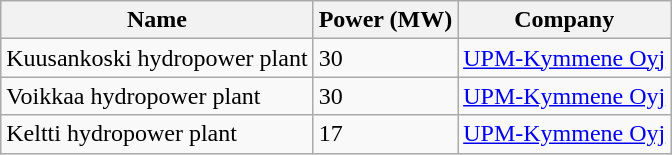<table class="wikitable sortable">
<tr>
<th>Name</th>
<th>Power (MW)</th>
<th>Company</th>
</tr>
<tr>
<td>Kuusankoski hydropower plant</td>
<td>30</td>
<td><a href='#'>UPM-Kymmene Oyj</a></td>
</tr>
<tr>
<td>Voikkaa hydropower plant</td>
<td>30</td>
<td><a href='#'>UPM-Kymmene Oyj</a></td>
</tr>
<tr>
<td>Keltti hydropower plant</td>
<td>17</td>
<td><a href='#'>UPM-Kymmene Oyj</a></td>
</tr>
</table>
